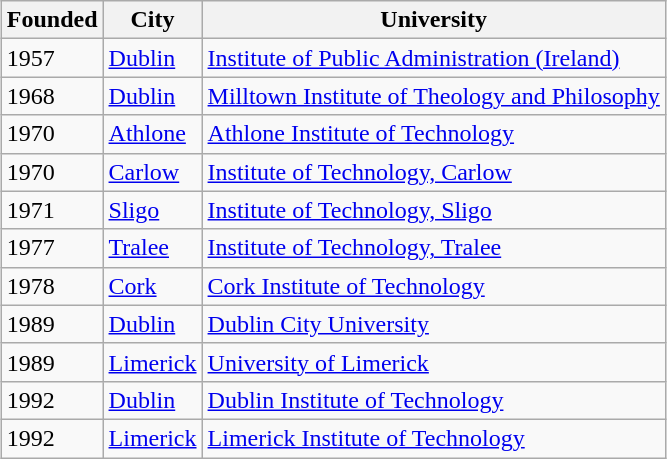<table class="wikitable sortable" style="margin:1px; border:1px solid #ccc;">
<tr style="text-align:left; vertical-align:top;" ">
<th>Founded</th>
<th>City</th>
<th>University</th>
</tr>
<tr>
<td>1957</td>
<td><a href='#'>Dublin</a></td>
<td><a href='#'>Institute of Public Administration (Ireland)</a></td>
</tr>
<tr>
<td>1968</td>
<td><a href='#'>Dublin</a></td>
<td><a href='#'>Milltown Institute of Theology and Philosophy</a></td>
</tr>
<tr>
<td>1970</td>
<td><a href='#'>Athlone</a></td>
<td><a href='#'>Athlone Institute of Technology</a></td>
</tr>
<tr>
<td>1970</td>
<td><a href='#'>Carlow</a></td>
<td><a href='#'>Institute of Technology, Carlow</a></td>
</tr>
<tr>
<td>1971</td>
<td><a href='#'>Sligo</a></td>
<td><a href='#'>Institute of Technology, Sligo</a></td>
</tr>
<tr>
<td>1977</td>
<td><a href='#'>Tralee</a></td>
<td><a href='#'>Institute of Technology, Tralee</a></td>
</tr>
<tr>
<td>1978</td>
<td><a href='#'>Cork</a></td>
<td><a href='#'>Cork Institute of Technology</a></td>
</tr>
<tr>
<td>1989</td>
<td><a href='#'>Dublin</a></td>
<td><a href='#'>Dublin City University</a></td>
</tr>
<tr>
<td>1989</td>
<td><a href='#'>Limerick</a></td>
<td><a href='#'>University of Limerick</a></td>
</tr>
<tr>
<td>1992</td>
<td><a href='#'>Dublin</a></td>
<td><a href='#'>Dublin Institute of Technology</a></td>
</tr>
<tr>
<td>1992</td>
<td><a href='#'>Limerick</a></td>
<td><a href='#'>Limerick Institute of Technology</a></td>
</tr>
</table>
